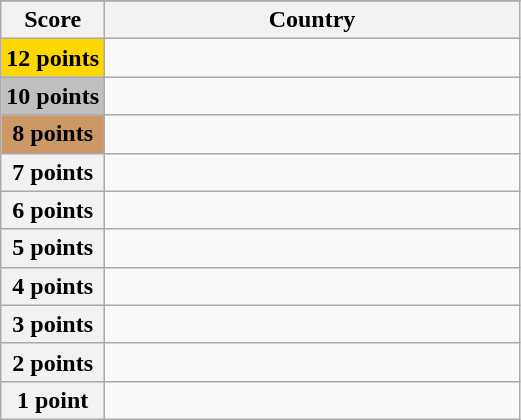<table class="wikitable">
<tr>
</tr>
<tr>
<th scope="col" width="20%">Score</th>
<th scope="col">Country</th>
</tr>
<tr>
<th scope="row" style="background:gold">12 points</th>
<td></td>
</tr>
<tr>
<th scope="row" style="background:silver">10 points</th>
<td></td>
</tr>
<tr>
<th scope="row" style="background:#CC9966">8 points</th>
<td></td>
</tr>
<tr>
<th scope="row">7 points</th>
<td></td>
</tr>
<tr>
<th scope="row">6 points</th>
<td></td>
</tr>
<tr>
<th scope="row">5 points</th>
<td></td>
</tr>
<tr>
<th scope="row">4 points</th>
<td></td>
</tr>
<tr>
<th scope="row">3 points</th>
<td></td>
</tr>
<tr>
<th scope="row">2 points</th>
<td></td>
</tr>
<tr>
<th scope="row">1 point</th>
<td></td>
</tr>
</table>
